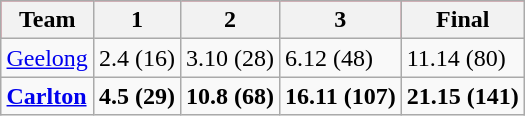<table class="wikitable" | align="right">
<tr bgcolor="#FF0033">
<th>Team</th>
<th>1</th>
<th>2</th>
<th>3</th>
<th>Final</th>
</tr>
<tr>
<td><a href='#'>Geelong</a></td>
<td>2.4 (16)</td>
<td>3.10 (28)</td>
<td>6.12 (48)</td>
<td>11.14 (80)</td>
</tr>
<tr>
<td><strong><a href='#'>Carlton</a></strong></td>
<td><strong>4.5 (29)</strong></td>
<td><strong>10.8 (68)</strong></td>
<td><strong>16.11 (107)</strong></td>
<td><strong>21.15 (141)</strong></td>
</tr>
</table>
